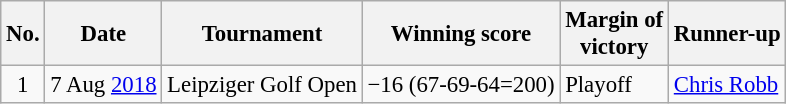<table class="wikitable" style="font-size:95%;">
<tr>
<th>No.</th>
<th>Date</th>
<th>Tournament</th>
<th>Winning score</th>
<th>Margin of<br>victory</th>
<th>Runner-up</th>
</tr>
<tr>
<td align=center>1</td>
<td align=right>7 Aug <a href='#'>2018</a></td>
<td>Leipziger Golf Open</td>
<td>−16 (67-69-64=200)</td>
<td>Playoff</td>
<td> <a href='#'>Chris Robb</a></td>
</tr>
</table>
